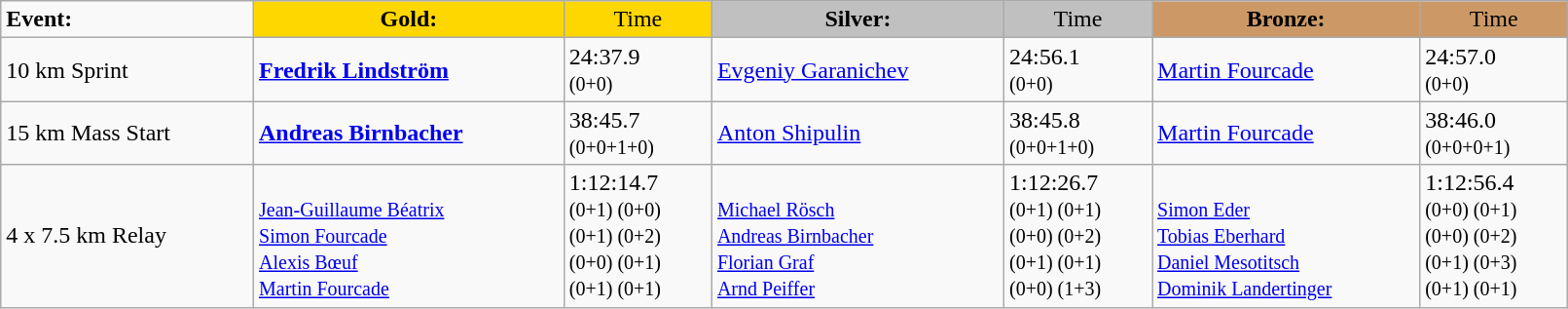<table class="wikitable" width=85%>
<tr>
<td><strong>Event:</strong></td>
<td style="text-align:center;background-color:gold;"><strong>Gold:</strong></td>
<td style="text-align:center;background-color:gold;">Time</td>
<td style="text-align:center;background-color:silver;"><strong>Silver:</strong></td>
<td style="text-align:center;background-color:silver;">Time</td>
<td style="text-align:center;background-color:#CC9966;"><strong>Bronze:</strong></td>
<td style="text-align:center;background-color:#CC9966;">Time</td>
</tr>
<tr>
<td>10 km Sprint<br></td>
<td><strong><a href='#'>Fredrik Lindström</a></strong><br><small></small></td>
<td>24:37.9<br><small>(0+0)</small></td>
<td><a href='#'>Evgeniy Garanichev</a><br><small></small></td>
<td>24:56.1<br><small>(0+0)</small></td>
<td><a href='#'>Martin Fourcade</a><br><small></small></td>
<td>24:57.0<br><small>(0+0)</small></td>
</tr>
<tr>
<td>15 km Mass Start<br><em></em></td>
<td><strong><a href='#'>Andreas Birnbacher</a></strong><br><small></small></td>
<td>38:45.7<br><small>(0+0+1+0)</small></td>
<td><a href='#'>Anton Shipulin</a><br><small></small></td>
<td>38:45.8<br><small>(0+0+1+0)</small></td>
<td><a href='#'>Martin Fourcade</a><br><small></small></td>
<td>38:46.0<br><small>(0+0+0+1)</small></td>
</tr>
<tr>
<td>4 x 7.5 km Relay<br></td>
<td>  <br><small><a href='#'>Jean-Guillaume Béatrix</a><br><a href='#'>Simon Fourcade</a><br><a href='#'>Alexis Bœuf</a><br><a href='#'>Martin Fourcade</a></small></td>
<td>1:12:14.7<br><small>(0+1) (0+0)<br>(0+1) (0+2)<br>(0+0) (0+1)<br>(0+1) (0+1)</small></td>
<td>  <br><small><a href='#'>Michael Rösch</a><br><a href='#'>Andreas Birnbacher</a><br><a href='#'>Florian Graf</a><br><a href='#'>Arnd Peiffer</a></small></td>
<td>1:12:26.7<br><small>(0+1) (0+1)<br>(0+0) (0+2)<br>(0+1) (0+1)<br>(0+0) (1+3)</small></td>
<td>  <br><small><a href='#'>Simon Eder</a><br><a href='#'>Tobias Eberhard</a><br><a href='#'>Daniel Mesotitsch</a><br><a href='#'>Dominik Landertinger</a></small></td>
<td>1:12:56.4 <br><small>(0+0) (0+1)<br>(0+0) (0+2)<br>(0+1) (0+3)<br>(0+1) (0+1)</small></td>
</tr>
</table>
